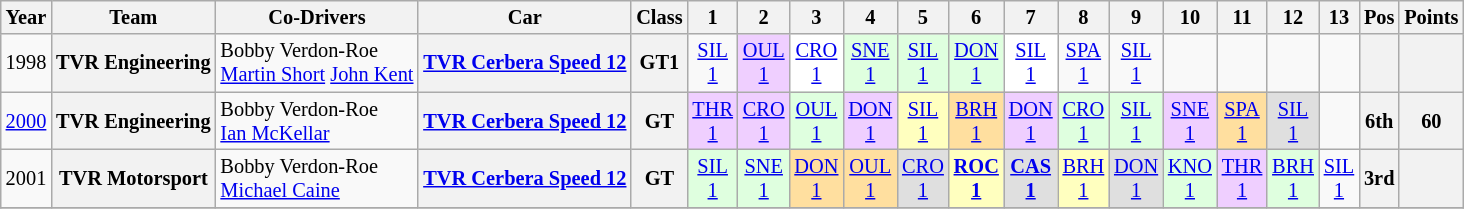<table class="wikitable" style="text-align:center; font-size:85%">
<tr>
<th>Year</th>
<th>Team</th>
<th>Co-Drivers</th>
<th>Car</th>
<th>Class</th>
<th>1</th>
<th>2</th>
<th>3</th>
<th>4</th>
<th>5</th>
<th>6</th>
<th>7</th>
<th>8</th>
<th>9</th>
<th>10</th>
<th>11</th>
<th>12</th>
<th>13</th>
<th>Pos</th>
<th>Points</th>
</tr>
<tr>
<td>1998</td>
<th>TVR Engineering</th>
<td align=left> Bobby Verdon-Roe<br> <a href='#'>Martin Short</a>
 <a href='#'>John Kent</a></td>
<th><a href='#'>TVR Cerbera Speed 12</a></th>
<th>GT1</th>
<td><a href='#'>SIL<br>1</a><br></td>
<td style="background:#EFCFFF;"><a href='#'>OUL<br>1</a><br></td>
<td style="background:#FFFFFF;"><a href='#'>CRO<br>1</a><br></td>
<td style="background:#DFFFDF;"><a href='#'>SNE<br>1</a><br></td>
<td style="background:#DFFFDF;"><a href='#'>SIL<br>1</a><br></td>
<td style="background:#DFFFDF;"><a href='#'>DON<br>1</a><br></td>
<td style="background:#FFFFFF;"><a href='#'>SIL<br>1</a><br></td>
<td><a href='#'>SPA<br>1</a><br></td>
<td><a href='#'>SIL<br>1</a><br></td>
<td></td>
<td></td>
<td></td>
<td></td>
<th></th>
<th></th>
</tr>
<tr>
<td><a href='#'>2000</a></td>
<th>TVR Engineering</th>
<td align=left> Bobby Verdon-Roe<br> <a href='#'>Ian McKellar</a></td>
<th><a href='#'>TVR Cerbera Speed 12</a></th>
<th>GT</th>
<td style="background:#EFCFFF;"><a href='#'>THR<br>1</a><br></td>
<td style="background:#EFCFFF;"><a href='#'>CRO<br>1</a><br></td>
<td style="background:#DFFFDF;"><a href='#'>OUL<br>1</a><br></td>
<td style="background:#EFCFFF;"><a href='#'>DON<br>1</a><br></td>
<td style="background:#FFFFBF;"><a href='#'>SIL<br>1</a><br></td>
<td style="background:#FFDF9F;"><a href='#'>BRH<br>1</a><br></td>
<td style="background:#EFCFFF;"><a href='#'>DON<br>1</a><br></td>
<td style="background:#DFFFDF;"><a href='#'>CRO<br>1</a><br></td>
<td style="background:#DFFFDF;"><a href='#'>SIL<br>1</a><br></td>
<td style="background:#EFCFFF;"><a href='#'>SNE<br>1</a><br></td>
<td style="background:#FFDF9F;"><a href='#'>SPA<br>1</a><br></td>
<td style="background:#DFDFDF;"><a href='#'>SIL<br>1</a><br></td>
<td></td>
<th>6th</th>
<th>60</th>
</tr>
<tr>
<td>2001</td>
<th>TVR Motorsport</th>
<td align=left> Bobby Verdon-Roe<br> <a href='#'>Michael Caine</a></td>
<th><a href='#'>TVR Cerbera Speed 12</a></th>
<th>GT</th>
<td style="background:#DFFFDF;"><a href='#'>SIL<br>1</a><br></td>
<td style="background:#DFFFDF;"><a href='#'>SNE<br>1</a><br></td>
<td style="background:#FFDF9F;"><a href='#'>DON<br>1</a><br></td>
<td style="background:#FFDF9F;"><a href='#'>OUL<br>1</a><br></td>
<td style="background:#DFDFDF;"><a href='#'>CRO<br>1</a><br></td>
<td style="background:#FFFFBF;"><strong><a href='#'>ROC<br>1</a></strong><br></td>
<td style="background:#DFDFDF;"><strong><a href='#'>CAS<br>1</a></strong><br></td>
<td style="background:#FFFFBF;"><a href='#'>BRH<br>1</a><br></td>
<td style="background:#DFDFDF;"><a href='#'>DON<br>1</a><br></td>
<td style="background:#DFFFDF;"><a href='#'>KNO<br>1</a><br></td>
<td style="background:#EFCFFF;"><a href='#'>THR<br>1</a><br></td>
<td style="background:#DFFFDF;"><a href='#'>BRH<br>1</a><br></td>
<td><a href='#'>SIL<br>1</a></td>
<th>3rd</th>
<th></th>
</tr>
<tr>
</tr>
</table>
